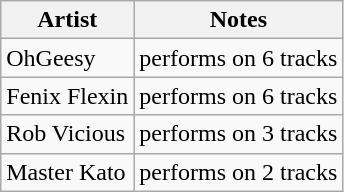<table class="wikitable sortable">
<tr>
<th>Artist</th>
<th>Notes</th>
</tr>
<tr>
<td>OhGeesy</td>
<td>performs on 6 tracks</td>
</tr>
<tr>
<td>Fenix Flexin</td>
<td>performs on 6 tracks</td>
</tr>
<tr>
<td>Rob Vicious</td>
<td>performs on 3 tracks</td>
</tr>
<tr>
<td>Master Kato</td>
<td>performs on 2 tracks</td>
</tr>
</table>
